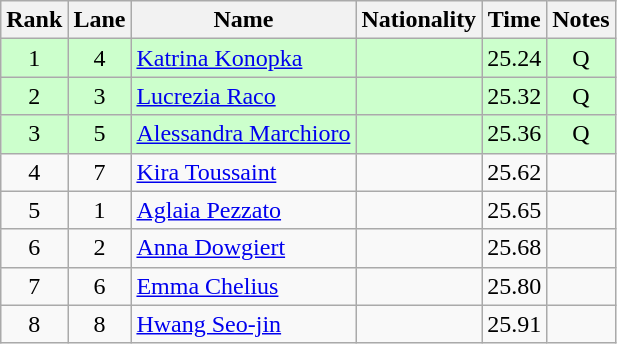<table class="wikitable sortable" style="text-align:center">
<tr>
<th>Rank</th>
<th>Lane</th>
<th>Name</th>
<th>Nationality</th>
<th>Time</th>
<th>Notes</th>
</tr>
<tr bgcolor=ccffcc>
<td>1</td>
<td>4</td>
<td align="left"><a href='#'>Katrina Konopka</a></td>
<td align="left"></td>
<td>25.24</td>
<td>Q</td>
</tr>
<tr bgcolor=ccffcc>
<td>2</td>
<td>3</td>
<td align="left"><a href='#'>Lucrezia Raco</a></td>
<td align="left"></td>
<td>25.32</td>
<td>Q</td>
</tr>
<tr bgcolor=ccffcc>
<td>3</td>
<td>5</td>
<td align="left"><a href='#'>Alessandra Marchioro</a></td>
<td align="left"></td>
<td>25.36</td>
<td>Q</td>
</tr>
<tr>
<td>4</td>
<td>7</td>
<td align="left"><a href='#'>Kira Toussaint</a></td>
<td align="left"></td>
<td>25.62</td>
<td></td>
</tr>
<tr>
<td>5</td>
<td>1</td>
<td align="left"><a href='#'>Aglaia Pezzato</a></td>
<td align="left"></td>
<td>25.65</td>
<td></td>
</tr>
<tr>
<td>6</td>
<td>2</td>
<td align="left"><a href='#'>Anna Dowgiert</a></td>
<td align="left"></td>
<td>25.68</td>
<td></td>
</tr>
<tr>
<td>7</td>
<td>6</td>
<td align="left"><a href='#'>Emma Chelius</a></td>
<td align="left"></td>
<td>25.80</td>
<td></td>
</tr>
<tr>
<td>8</td>
<td>8</td>
<td align="left"><a href='#'>Hwang Seo-jin</a></td>
<td align="left"></td>
<td>25.91</td>
<td></td>
</tr>
</table>
